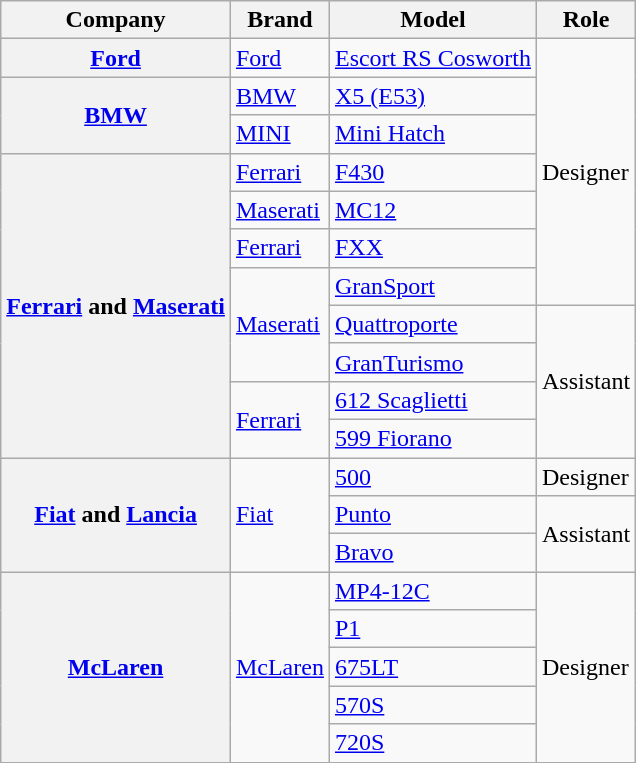<table class="wikitable">
<tr>
<th><strong>Company</strong></th>
<th><strong>Brand</strong></th>
<th><strong>Model</strong></th>
<th>Role</th>
</tr>
<tr>
<th><a href='#'>Ford</a></th>
<td><a href='#'>Ford</a></td>
<td><a href='#'>Escort RS Cosworth</a></td>
<td rowspan="7">Designer</td>
</tr>
<tr>
<th rowspan="2"><a href='#'>BMW</a></th>
<td><a href='#'>BMW</a></td>
<td><a href='#'>X5 (E53)</a></td>
</tr>
<tr>
<td><a href='#'>MINI</a></td>
<td><a href='#'>Mini Hatch</a></td>
</tr>
<tr>
<th rowspan="8"><a href='#'>Ferrari</a> and <a href='#'>Maserati</a></th>
<td><a href='#'>Ferrari</a></td>
<td><a href='#'>F430</a></td>
</tr>
<tr>
<td><a href='#'>Maserati</a></td>
<td><a href='#'>MC12</a></td>
</tr>
<tr>
<td><a href='#'>Ferrari</a></td>
<td><a href='#'>FXX</a></td>
</tr>
<tr>
<td rowspan="3"><a href='#'>Maserati</a></td>
<td><a href='#'>GranSport</a></td>
</tr>
<tr>
<td><a href='#'>Quattroporte</a></td>
<td rowspan="4">Assistant</td>
</tr>
<tr>
<td><a href='#'>GranTurismo</a></td>
</tr>
<tr>
<td rowspan="2"><a href='#'>Ferrari</a></td>
<td><a href='#'>612 Scaglietti</a></td>
</tr>
<tr>
<td><a href='#'>599 Fiorano</a></td>
</tr>
<tr>
<th rowspan="3"><a href='#'>Fiat</a> and <a href='#'>Lancia</a></th>
<td rowspan="3"><a href='#'>Fiat</a></td>
<td><a href='#'>500</a></td>
<td>Designer</td>
</tr>
<tr>
<td><a href='#'>Punto</a></td>
<td rowspan="2">Assistant</td>
</tr>
<tr>
<td><a href='#'>Bravo</a></td>
</tr>
<tr>
<th rowspan="5"><a href='#'>McLaren</a></th>
<td rowspan="5"><a href='#'>McLaren</a></td>
<td><a href='#'>MP4-12C</a></td>
<td rowspan="5">Designer</td>
</tr>
<tr>
<td><a href='#'>P1</a></td>
</tr>
<tr>
<td><a href='#'>675LT</a></td>
</tr>
<tr>
<td><a href='#'>570S</a></td>
</tr>
<tr>
<td><a href='#'>720S</a></td>
</tr>
</table>
